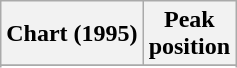<table class="wikitable sortable plainrowheaders" style="text-align:center;">
<tr>
<th scope="col">Chart (1995)</th>
<th scope="col">Peak<br>position</th>
</tr>
<tr>
</tr>
<tr>
</tr>
<tr>
</tr>
</table>
